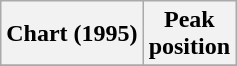<table class="wikitable sortable plainrowheaders">
<tr>
<th>Chart (1995)</th>
<th>Peak<br>position</th>
</tr>
<tr>
</tr>
</table>
